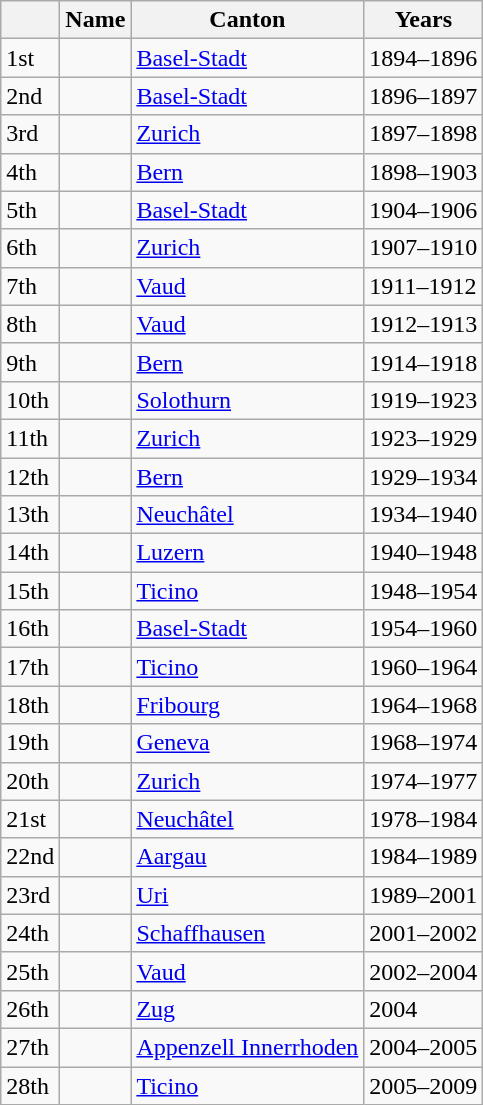<table class="wikitable sortable">
<tr>
<th></th>
<th>Name</th>
<th>Canton</th>
<th>Years</th>
</tr>
<tr>
<td>1st</td>
<td></td>
<td><a href='#'>Basel-Stadt</a></td>
<td>1894–1896</td>
</tr>
<tr>
<td>2nd</td>
<td></td>
<td><a href='#'>Basel-Stadt</a></td>
<td>1896–1897</td>
</tr>
<tr>
<td>3rd</td>
<td></td>
<td><a href='#'>Zurich</a></td>
<td>1897–1898</td>
</tr>
<tr>
<td>4th</td>
<td></td>
<td><a href='#'>Bern</a></td>
<td>1898–1903</td>
</tr>
<tr>
<td>5th</td>
<td></td>
<td><a href='#'>Basel-Stadt</a></td>
<td>1904–1906</td>
</tr>
<tr>
<td>6th</td>
<td></td>
<td><a href='#'>Zurich</a></td>
<td>1907–1910</td>
</tr>
<tr>
<td>7th</td>
<td></td>
<td><a href='#'>Vaud</a></td>
<td>1911–1912</td>
</tr>
<tr>
<td>8th</td>
<td></td>
<td><a href='#'>Vaud</a></td>
<td>1912–1913</td>
</tr>
<tr>
<td>9th</td>
<td></td>
<td><a href='#'>Bern</a></td>
<td>1914–1918</td>
</tr>
<tr>
<td>10th</td>
<td></td>
<td><a href='#'>Solothurn</a></td>
<td>1919–1923</td>
</tr>
<tr>
<td>11th</td>
<td></td>
<td><a href='#'>Zurich</a></td>
<td>1923–1929</td>
</tr>
<tr>
<td>12th</td>
<td></td>
<td><a href='#'>Bern</a></td>
<td>1929–1934</td>
</tr>
<tr>
<td>13th</td>
<td></td>
<td><a href='#'>Neuchâtel</a></td>
<td>1934–1940</td>
</tr>
<tr>
<td>14th</td>
<td></td>
<td><a href='#'>Luzern</a></td>
<td>1940–1948</td>
</tr>
<tr>
<td>15th</td>
<td></td>
<td><a href='#'>Ticino</a></td>
<td>1948–1954</td>
</tr>
<tr>
<td>16th</td>
<td></td>
<td><a href='#'>Basel-Stadt</a></td>
<td>1954–1960</td>
</tr>
<tr>
<td>17th</td>
<td></td>
<td><a href='#'>Ticino</a></td>
<td>1960–1964</td>
</tr>
<tr>
<td>18th</td>
<td></td>
<td><a href='#'>Fribourg</a></td>
<td>1964–1968</td>
</tr>
<tr>
<td>19th</td>
<td></td>
<td><a href='#'>Geneva</a></td>
<td>1968–1974</td>
</tr>
<tr>
<td>20th</td>
<td></td>
<td><a href='#'>Zurich</a></td>
<td>1974–1977</td>
</tr>
<tr>
<td>21st</td>
<td></td>
<td><a href='#'>Neuchâtel</a></td>
<td>1978–1984</td>
</tr>
<tr>
<td>22nd</td>
<td></td>
<td><a href='#'>Aargau</a></td>
<td>1984–1989</td>
</tr>
<tr>
<td>23rd</td>
<td></td>
<td><a href='#'>Uri</a></td>
<td>1989–2001</td>
</tr>
<tr>
<td>24th</td>
<td></td>
<td><a href='#'>Schaffhausen</a></td>
<td>2001–2002</td>
</tr>
<tr>
<td>25th</td>
<td></td>
<td><a href='#'>Vaud</a></td>
<td>2002–2004</td>
</tr>
<tr>
<td>26th</td>
<td></td>
<td><a href='#'>Zug</a></td>
<td>2004</td>
</tr>
<tr>
<td>27th</td>
<td></td>
<td><a href='#'>Appenzell Innerrhoden</a></td>
<td>2004–2005</td>
</tr>
<tr>
<td>28th</td>
<td></td>
<td><a href='#'>Ticino</a></td>
<td>2005–2009</td>
</tr>
</table>
